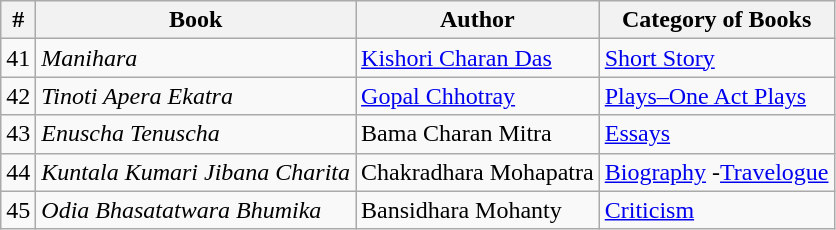<table class="wikitable">
<tr>
<th>#</th>
<th>Book</th>
<th>Author</th>
<th>Category of Books</th>
</tr>
<tr>
<td>41</td>
<td><em>Manihara</em></td>
<td><a href='#'>Kishori Charan Das</a></td>
<td><a href='#'>Short Story</a></td>
</tr>
<tr>
<td>42</td>
<td><em>Tinoti Apera Ekatra</em></td>
<td><a href='#'>Gopal Chhotray</a></td>
<td><a href='#'>Plays–One Act Plays</a></td>
</tr>
<tr>
<td>43</td>
<td><em>Enuscha Tenuscha</em></td>
<td>Bama Charan Mitra</td>
<td><a href='#'>Essays</a></td>
</tr>
<tr>
<td>44</td>
<td><em>Kuntala Kumari Jibana Charita</em></td>
<td>Chakradhara Mohapatra</td>
<td><a href='#'>Biography</a> -<a href='#'>Travelogue</a></td>
</tr>
<tr>
<td>45</td>
<td><em>Odia Bhasatatwara Bhumika</em></td>
<td>Bansidhara Mohanty</td>
<td><a href='#'>Criticism</a></td>
</tr>
</table>
